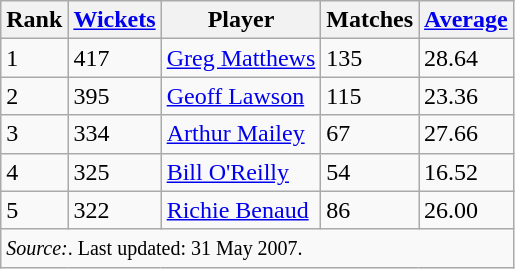<table class="wikitable">
<tr>
<th>Rank</th>
<th><a href='#'>Wickets</a></th>
<th>Player</th>
<th>Matches</th>
<th><a href='#'>Average</a></th>
</tr>
<tr>
<td>1</td>
<td>417</td>
<td><a href='#'>Greg Matthews</a></td>
<td>135</td>
<td>28.64</td>
</tr>
<tr>
<td>2</td>
<td>395</td>
<td><a href='#'>Geoff Lawson</a></td>
<td>115</td>
<td>23.36</td>
</tr>
<tr>
<td>3</td>
<td>334</td>
<td><a href='#'>Arthur Mailey</a></td>
<td>67</td>
<td>27.66</td>
</tr>
<tr>
<td>4</td>
<td>325</td>
<td><a href='#'>Bill O'Reilly</a></td>
<td>54</td>
<td>16.52</td>
</tr>
<tr>
<td>5</td>
<td>322</td>
<td><a href='#'>Richie Benaud</a></td>
<td>86</td>
<td>26.00</td>
</tr>
<tr>
<td colspan=5><small><em>Source:</em>. Last updated: 31 May 2007.</small></td>
</tr>
</table>
